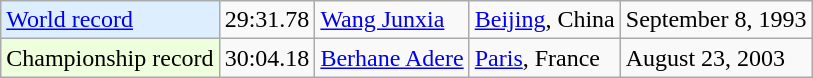<table class=wikitable>
<tr>
<td !align="left" bgcolor = "ddeeff"><a href='#'>World record</a></td>
<td>29:31.78</td>
<td><a href='#'>Wang Junxia</a></td>
<td><a href='#'>Beijing</a>, China</td>
<td>September 8, 1993</td>
</tr>
<tr>
<td !align="left" bgcolor = "eeffdd">Championship record</td>
<td>30:04.18</td>
<td><a href='#'>Berhane Adere</a></td>
<td><a href='#'>Paris</a>, France</td>
<td>August 23, 2003</td>
</tr>
</table>
